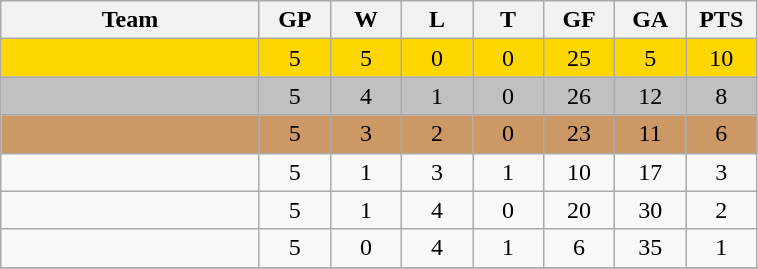<table class="wikitable" style="text-align:center;">
<tr>
<th width=165>Team</th>
<th width=40>GP</th>
<th width=40>W</th>
<th width=40>L</th>
<th width=40>T</th>
<th width=40>GF</th>
<th width=40>GA</th>
<th width=40>PTS</th>
</tr>
<tr style="background:gold">
<td style="text-align:left;"></td>
<td>5</td>
<td>5</td>
<td>0</td>
<td>0</td>
<td>25</td>
<td>5</td>
<td>10</td>
</tr>
<tr style="background:silver">
<td style="text-align:left;"></td>
<td>5</td>
<td>4</td>
<td>1</td>
<td>0</td>
<td>26</td>
<td>12</td>
<td>8</td>
</tr>
<tr style="background:cc9966"   bgcolor="cc9966">
<td style="text-align:left;"></td>
<td>5</td>
<td>3</td>
<td>2</td>
<td>0</td>
<td>23</td>
<td>11</td>
<td>6</td>
</tr>
<tr>
<td style="text-align:left;"></td>
<td>5</td>
<td>1</td>
<td>3</td>
<td>1</td>
<td>10</td>
<td>17</td>
<td>3</td>
</tr>
<tr>
<td style="text-align:left;"></td>
<td>5</td>
<td>1</td>
<td>4</td>
<td>0</td>
<td>20</td>
<td>30</td>
<td>2</td>
</tr>
<tr>
<td style="text-align:left;"></td>
<td>5</td>
<td>0</td>
<td>4</td>
<td>1</td>
<td>6</td>
<td>35</td>
<td>1</td>
</tr>
<tr>
</tr>
</table>
